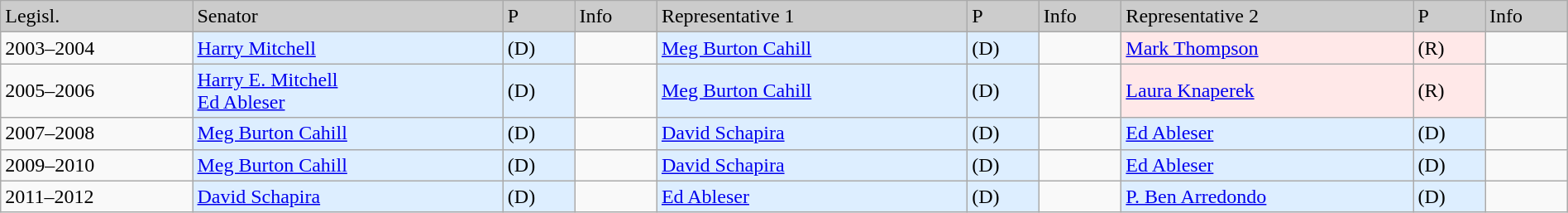<table class=wikitable width="100%" border="1">
<tr style="background-color:#cccccc;">
<td>Legisl.</td>
<td>Senator</td>
<td>P</td>
<td>Info</td>
<td>Representative 1</td>
<td>P</td>
<td>Info</td>
<td>Representative 2</td>
<td>P</td>
<td>Info</td>
</tr>
<tr>
<td>2003–2004</td>
<td style="background:#DDEEFF"><a href='#'>Harry Mitchell</a></td>
<td style="background:#DDEEFF">(D)</td>
<td></td>
<td style="background:#DDEEFF"><a href='#'>Meg Burton Cahill</a></td>
<td style="background:#DDEEFF">(D)</td>
<td></td>
<td style="background:#FFE8E8"><a href='#'>Mark Thompson</a></td>
<td style="background:#FFE8E8">(R)</td>
<td></td>
</tr>
<tr>
<td>2005–2006</td>
<td style="background:#DDEEFF"><a href='#'>Harry E. Mitchell</a> <br> <a href='#'>Ed Ableser</a></td>
<td style="background:#DDEEFF">(D)</td>
<td></td>
<td style="background:#DDEEFF"><a href='#'>Meg Burton Cahill</a></td>
<td style="background:#DDEEFF">(D)</td>
<td></td>
<td style="background:#FFE8E8"><a href='#'>Laura Knaperek</a></td>
<td style="background:#FFE8E8">(R)</td>
<td></td>
</tr>
<tr>
<td>2007–2008</td>
<td style="background:#DDEEFF"><a href='#'>Meg Burton Cahill</a></td>
<td style="background:#DDEEFF">(D)</td>
<td></td>
<td style="background:#DDEEFF"><a href='#'>David Schapira</a></td>
<td style="background:#DDEEFF">(D)</td>
<td></td>
<td style="background:#DDEEFF"><a href='#'>Ed Ableser</a></td>
<td style="background:#DDEEFF">(D)</td>
<td></td>
</tr>
<tr>
<td>2009–2010</td>
<td style="background:#DDEEFF"><a href='#'>Meg Burton Cahill</a></td>
<td style="background:#DDEEFF">(D)</td>
<td></td>
<td style="background:#DDEEFF"><a href='#'>David Schapira</a></td>
<td style="background:#DDEEFF">(D)</td>
<td></td>
<td style="background:#DDEEFF"><a href='#'>Ed Ableser</a></td>
<td style="background:#DDEEFF">(D)</td>
<td></td>
</tr>
<tr>
<td>2011–2012</td>
<td style="background:#DDEEFF"><a href='#'>David Schapira</a></td>
<td style="background:#DDEEFF">(D)</td>
<td></td>
<td style="background:#DDEEFF"><a href='#'>Ed Ableser</a></td>
<td style="background:#DDEEFF">(D)</td>
<td></td>
<td style="background:#DDEEFF"><a href='#'>P. Ben Arredondo</a></td>
<td style="background:#DDEEFF">(D)</td>
<td></td>
</tr>
</table>
